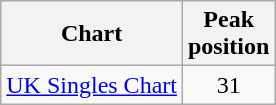<table class="wikitable">
<tr>
<th>Chart</th>
<th>Peak<br>position</th>
</tr>
<tr>
<td><a href='#'>UK Singles Chart</a></td>
<td align="center">31</td>
</tr>
</table>
